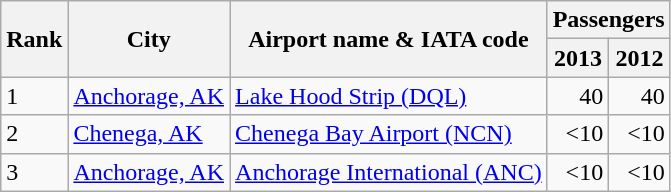<table class="wikitable">
<tr>
<th rowspan="2">Rank</th>
<th rowspan="2">City</th>
<th rowspan="2">Airport name & IATA code</th>
<th colspan="2">Passengers</th>
</tr>
<tr>
<th>2013</th>
<th>2012</th>
</tr>
<tr>
<td>1</td>
<td><a href='#'>Anchorage, AK</a></td>
<td><a href='#'>Lake Hood Strip (DQL)</a></td>
<td align="right">40</td>
<td align="right">40</td>
</tr>
<tr>
<td>2</td>
<td><a href='#'>Chenega, AK</a></td>
<td><a href='#'>Chenega Bay Airport (NCN)</a></td>
<td align="right"><10</td>
<td align="right"><10</td>
</tr>
<tr>
<td>3</td>
<td><a href='#'>Anchorage, AK</a></td>
<td><a href='#'>Anchorage International (ANC)</a></td>
<td align="right"><10</td>
<td align="right"><10</td>
</tr>
</table>
